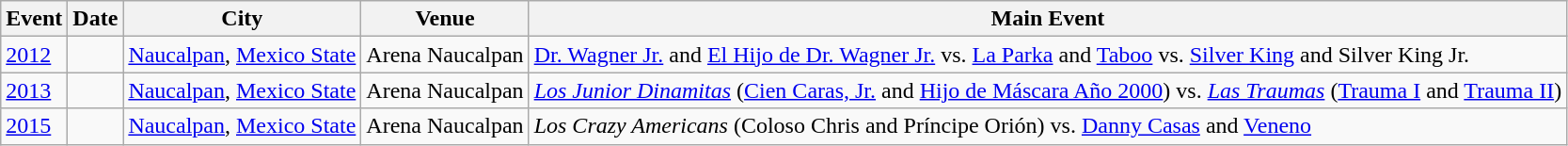<table class="wikitable" align="center">
<tr>
<th>Event</th>
<th>Date</th>
<th>City</th>
<th>Venue</th>
<th>Main Event</th>
</tr>
<tr>
<td><a href='#'>2012</a></td>
<td></td>
<td><a href='#'>Naucalpan</a>, <a href='#'>Mexico State</a></td>
<td>Arena Naucalpan</td>
<td><a href='#'>Dr. Wagner Jr.</a> and <a href='#'>El Hijo de Dr. Wagner Jr.</a> vs. <a href='#'>La Parka</a> and <a href='#'>Taboo</a> vs. <a href='#'>Silver King</a> and Silver King Jr.</td>
</tr>
<tr>
<td><a href='#'>2013</a></td>
<td></td>
<td><a href='#'>Naucalpan</a>, <a href='#'>Mexico State</a></td>
<td>Arena Naucalpan</td>
<td><em><a href='#'>Los Junior Dinamitas</a></em> (<a href='#'>Cien Caras, Jr.</a> and <a href='#'>Hijo de Máscara Año 2000</a>) vs. <em><a href='#'>Las Traumas</a></em> (<a href='#'>Trauma I</a> and <a href='#'>Trauma II</a>)</td>
</tr>
<tr>
<td><a href='#'>2015</a></td>
<td></td>
<td><a href='#'>Naucalpan</a>, <a href='#'>Mexico State</a></td>
<td>Arena Naucalpan</td>
<td><em>Los Crazy Americans</em> (Coloso Chris and Príncipe Orión) vs. <a href='#'>Danny Casas</a> and <a href='#'>Veneno</a></td>
</tr>
</table>
